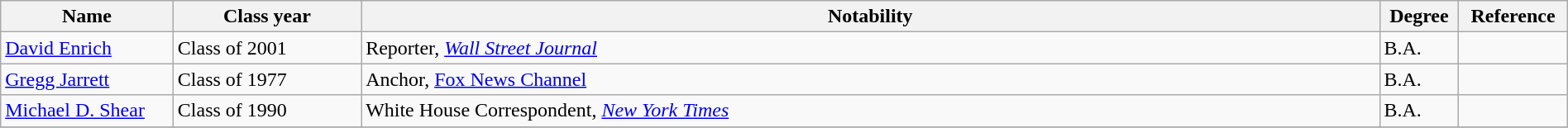<table class="wikitable" style="width:100%">
<tr>
<th style="width:*;">Name</th>
<th style="width:12%;">Class year</th>
<th class="unsortable" style="width:65%;">Notability</th>
<th>Degree</th>
<th>Reference</th>
</tr>
<tr>
<td><a href='#'>David Enrich</a></td>
<td>Class of 2001</td>
<td>Reporter, <em><a href='#'>Wall Street Journal</a></em></td>
<td>B.A.</td>
<td></td>
</tr>
<tr>
<td><a href='#'>Gregg Jarrett</a></td>
<td>Class of 1977</td>
<td>Anchor, <a href='#'>Fox News Channel</a></td>
<td>B.A.</td>
<td></td>
</tr>
<tr>
<td><a href='#'>Michael D. Shear</a></td>
<td>Class of 1990</td>
<td>White House Correspondent, <em><a href='#'>New York Times</a></em></td>
<td>B.A.</td>
<td></td>
</tr>
<tr>
</tr>
</table>
